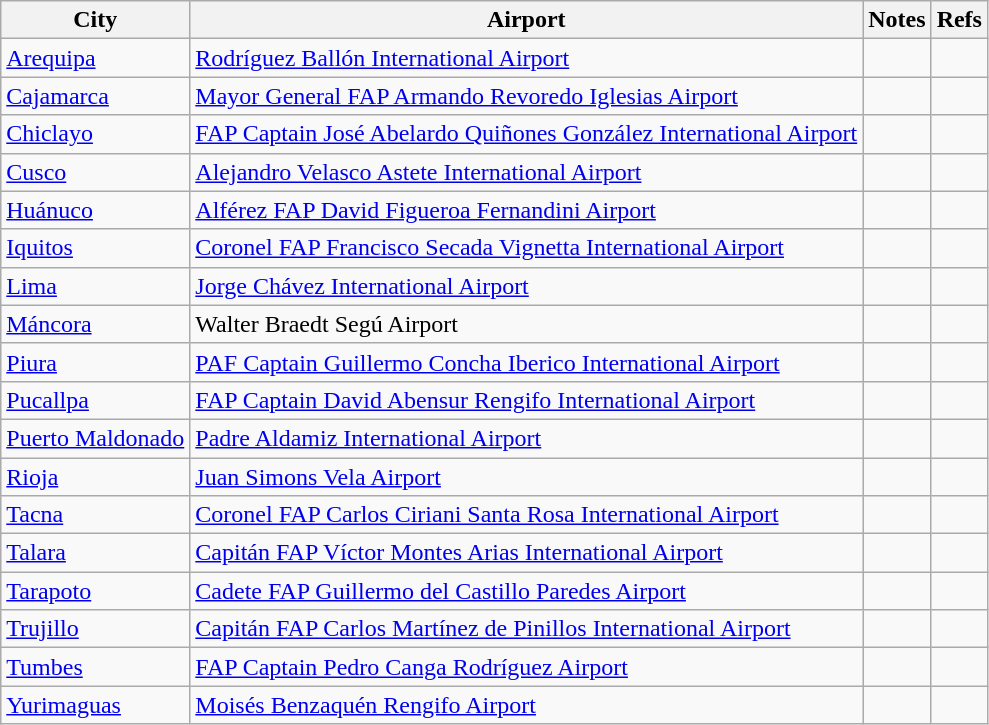<table class="sortable wikitable">
<tr>
<th>City</th>
<th>Airport</th>
<th>Notes</th>
<th class="unsortable">Refs</th>
</tr>
<tr>
<td><a href='#'>Arequipa</a></td>
<td><a href='#'>Rodríguez Ballón International Airport</a></td>
<td></td>
<td></td>
</tr>
<tr>
<td><a href='#'>Cajamarca</a></td>
<td><a href='#'>Mayor General FAP Armando Revoredo Iglesias Airport</a></td>
<td></td>
<td></td>
</tr>
<tr>
<td><a href='#'>Chiclayo</a></td>
<td><a href='#'>FAP Captain José Abelardo Quiñones González International Airport</a></td>
<td></td>
<td></td>
</tr>
<tr>
<td><a href='#'>Cusco</a></td>
<td><a href='#'>Alejandro Velasco Astete International Airport</a></td>
<td></td>
<td></td>
</tr>
<tr>
<td><a href='#'>Huánuco</a></td>
<td><a href='#'>Alférez FAP David Figueroa Fernandini Airport</a></td>
<td></td>
<td></td>
</tr>
<tr>
<td><a href='#'>Iquitos</a></td>
<td><a href='#'>Coronel FAP Francisco Secada Vignetta International Airport</a></td>
<td></td>
<td></td>
</tr>
<tr>
<td><a href='#'>Lima</a></td>
<td><a href='#'>Jorge Chávez International Airport</a></td>
<td></td>
<td></td>
</tr>
<tr>
<td><a href='#'>Máncora</a></td>
<td>Walter Braedt Segú Airport</td>
<td></td>
<td></td>
</tr>
<tr>
<td><a href='#'>Piura</a></td>
<td><a href='#'>PAF Captain Guillermo Concha Iberico International Airport</a></td>
<td></td>
<td></td>
</tr>
<tr>
<td><a href='#'>Pucallpa</a></td>
<td><a href='#'>FAP Captain David Abensur Rengifo International Airport</a></td>
<td></td>
<td></td>
</tr>
<tr>
<td><a href='#'>Puerto Maldonado</a></td>
<td><a href='#'>Padre Aldamiz International Airport</a></td>
<td></td>
<td></td>
</tr>
<tr>
<td><a href='#'>Rioja</a></td>
<td><a href='#'>Juan Simons Vela Airport</a></td>
<td></td>
<td></td>
</tr>
<tr>
<td><a href='#'>Tacna</a></td>
<td><a href='#'>Coronel FAP Carlos Ciriani Santa Rosa International Airport</a></td>
<td></td>
<td></td>
</tr>
<tr>
<td><a href='#'>Talara</a></td>
<td><a href='#'>Capitán FAP Víctor Montes Arias International Airport</a></td>
<td></td>
<td></td>
</tr>
<tr>
<td><a href='#'>Tarapoto</a></td>
<td><a href='#'>Cadete FAP Guillermo del Castillo Paredes Airport</a></td>
<td></td>
<td></td>
</tr>
<tr>
<td><a href='#'>Trujillo</a></td>
<td><a href='#'>Capitán FAP Carlos Martínez de Pinillos International Airport</a></td>
<td></td>
<td></td>
</tr>
<tr>
<td><a href='#'>Tumbes</a></td>
<td><a href='#'>FAP Captain Pedro Canga Rodríguez Airport</a></td>
<td></td>
<td></td>
</tr>
<tr>
<td><a href='#'>Yurimaguas</a></td>
<td><a href='#'>Moisés Benzaquén Rengifo Airport</a></td>
<td></td>
<td></td>
</tr>
</table>
